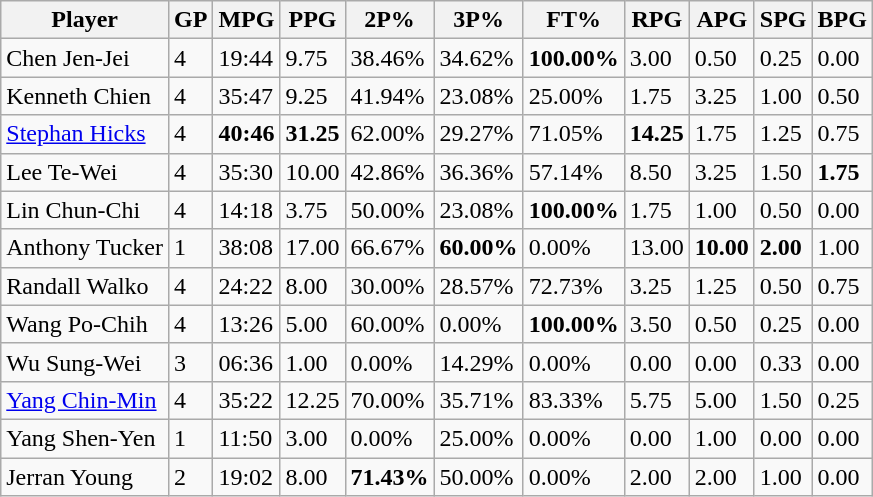<table class="wikitable">
<tr>
<th>Player</th>
<th>GP</th>
<th>MPG</th>
<th>PPG</th>
<th>2P%</th>
<th>3P%</th>
<th>FT%</th>
<th>RPG</th>
<th>APG</th>
<th>SPG</th>
<th>BPG</th>
</tr>
<tr>
<td>Chen Jen-Jei</td>
<td>4</td>
<td>19:44</td>
<td>9.75</td>
<td>38.46%</td>
<td>34.62%</td>
<td><strong>100.00%</strong></td>
<td>3.00</td>
<td>0.50</td>
<td>0.25</td>
<td>0.00</td>
</tr>
<tr>
<td>Kenneth Chien</td>
<td>4</td>
<td>35:47</td>
<td>9.25</td>
<td>41.94%</td>
<td>23.08%</td>
<td>25.00%</td>
<td>1.75</td>
<td>3.25</td>
<td>1.00</td>
<td>0.50</td>
</tr>
<tr>
<td><a href='#'>Stephan Hicks</a></td>
<td>4</td>
<td><strong>40:46</strong></td>
<td><strong>31.25</strong></td>
<td>62.00%</td>
<td>29.27%</td>
<td>71.05%</td>
<td><strong>14.25</strong></td>
<td>1.75</td>
<td>1.25</td>
<td>0.75</td>
</tr>
<tr>
<td>Lee Te-Wei</td>
<td>4</td>
<td>35:30</td>
<td>10.00</td>
<td>42.86%</td>
<td>36.36%</td>
<td>57.14%</td>
<td>8.50</td>
<td>3.25</td>
<td>1.50</td>
<td><strong>1.75</strong></td>
</tr>
<tr>
<td>Lin Chun-Chi</td>
<td>4</td>
<td>14:18</td>
<td>3.75</td>
<td>50.00%</td>
<td>23.08%</td>
<td><strong>100.00%</strong></td>
<td>1.75</td>
<td>1.00</td>
<td>0.50</td>
<td>0.00</td>
</tr>
<tr>
<td>Anthony Tucker</td>
<td>1</td>
<td>38:08</td>
<td>17.00</td>
<td>66.67%</td>
<td><strong>60.00%</strong></td>
<td>0.00%</td>
<td>13.00</td>
<td><strong>10.00</strong></td>
<td><strong>2.00</strong></td>
<td>1.00</td>
</tr>
<tr>
<td>Randall Walko</td>
<td>4</td>
<td>24:22</td>
<td>8.00</td>
<td>30.00%</td>
<td>28.57%</td>
<td>72.73%</td>
<td>3.25</td>
<td>1.25</td>
<td>0.50</td>
<td>0.75</td>
</tr>
<tr>
<td>Wang Po-Chih</td>
<td>4</td>
<td>13:26</td>
<td>5.00</td>
<td>60.00%</td>
<td>0.00%</td>
<td><strong>100.00%</strong></td>
<td>3.50</td>
<td>0.50</td>
<td>0.25</td>
<td>0.00</td>
</tr>
<tr>
<td>Wu Sung-Wei</td>
<td>3</td>
<td>06:36</td>
<td>1.00</td>
<td>0.00%</td>
<td>14.29%</td>
<td>0.00%</td>
<td>0.00</td>
<td>0.00</td>
<td>0.33</td>
<td>0.00</td>
</tr>
<tr>
<td><a href='#'>Yang Chin-Min</a></td>
<td>4</td>
<td>35:22</td>
<td>12.25</td>
<td>70.00%</td>
<td>35.71%</td>
<td>83.33%</td>
<td>5.75</td>
<td>5.00</td>
<td>1.50</td>
<td>0.25</td>
</tr>
<tr>
<td>Yang Shen-Yen</td>
<td>1</td>
<td>11:50</td>
<td>3.00</td>
<td>0.00%</td>
<td>25.00%</td>
<td>0.00%</td>
<td>0.00</td>
<td>1.00</td>
<td>0.00</td>
<td>0.00</td>
</tr>
<tr>
<td>Jerran Young</td>
<td>2</td>
<td>19:02</td>
<td>8.00</td>
<td><strong>71.43%</strong></td>
<td>50.00%</td>
<td>0.00%</td>
<td>2.00</td>
<td>2.00</td>
<td>1.00</td>
<td>0.00</td>
</tr>
</table>
